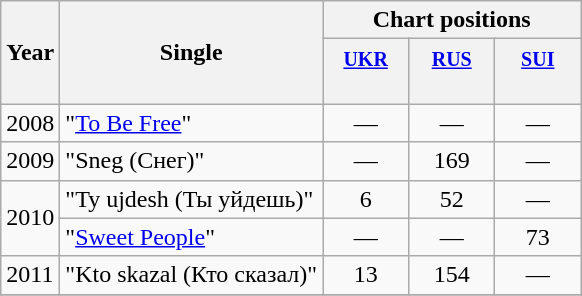<table class="wikitable">
<tr>
<th rowspan="2">Year</th>
<th rowspan="2">Single</th>
<th colspan="3">Chart positions</th>
</tr>
<tr>
<th width="50"><small><a href='#'>UKR</a><br><br></small></th>
<th width="50"><small><a href='#'>RUS</a><br><br></small></th>
<th width="50"><small><a href='#'>SUI</a><br><br></small></th>
</tr>
<tr>
<td rowspan="1">2008</td>
<td>"<a href='#'>To Be Free</a>"</td>
<td align="center">—</td>
<td align="center">—</td>
<td align="center">—</td>
</tr>
<tr>
<td rowspan="1">2009</td>
<td>"Sneg (Снег)"</td>
<td align="center">—</td>
<td align="center">169</td>
<td align="center">—</td>
</tr>
<tr>
<td rowspan="2">2010</td>
<td>"Ty ujdesh (Ты уйдешь)"</td>
<td align="center">6</td>
<td align="center">52</td>
<td align="center">—</td>
</tr>
<tr>
<td>"<a href='#'>Sweet People</a>"</td>
<td align="center">—</td>
<td align="center">—</td>
<td align="center">73</td>
</tr>
<tr>
<td rowspan="1">2011</td>
<td>"Kto skazal (Кто сказал)"</td>
<td align="center">13</td>
<td align="center">154</td>
<td align="center">—</td>
</tr>
<tr>
</tr>
</table>
